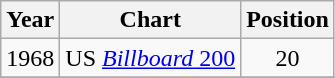<table class="wikitable" style="text-align:center">
<tr>
<th>Year</th>
<th>Chart</th>
<th>Position</th>
</tr>
<tr>
<td>1968</td>
<td align="left">US <a href='#'><em>Billboard</em> 200</a></td>
<td>20</td>
</tr>
<tr>
</tr>
</table>
